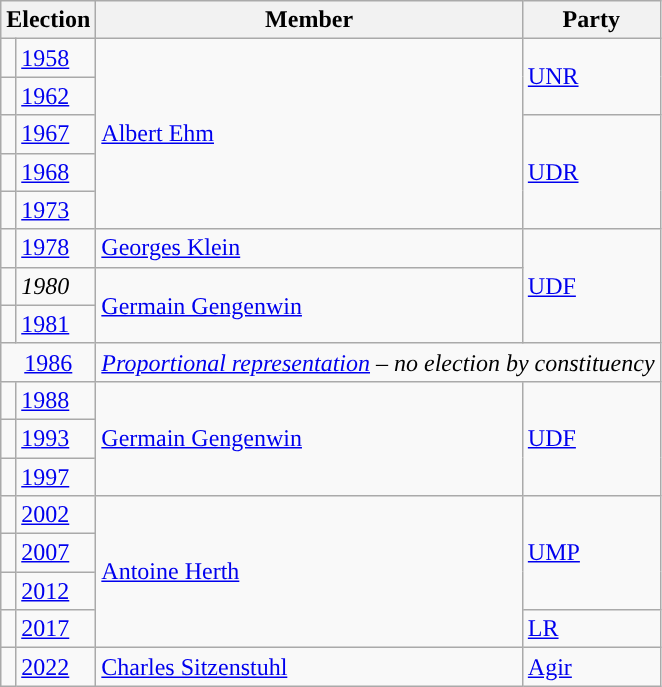<table class="wikitable">
<tr>
<th colspan="2">Election</th>
<th>Member</th>
<th>Party</th>
</tr>
<tr>
<td style="background-color: "></td>
<td><a href='#'>1958</a></td>
<td rowspan="5"><a href='#'>Albert Ehm</a></td>
<td rowspan="2"><a href='#'>UNR</a></td>
</tr>
<tr>
<td style="background-color: "></td>
<td><a href='#'>1962</a></td>
</tr>
<tr>
<td style="background-color: "></td>
<td><a href='#'>1967</a></td>
<td rowspan="3"><a href='#'>UDR</a></td>
</tr>
<tr>
<td style="background-color: "></td>
<td><a href='#'>1968</a></td>
</tr>
<tr>
<td style="background-color: "></td>
<td><a href='#'>1973</a></td>
</tr>
<tr>
<td style="background-color: "></td>
<td><a href='#'>1978</a></td>
<td><a href='#'>Georges Klein</a></td>
<td rowspan="3"><a href='#'>UDF</a></td>
</tr>
<tr>
<td style="background-color: "></td>
<td><em>1980</em></td>
<td rowspan="2"><a href='#'>Germain Gengenwin</a></td>
</tr>
<tr>
<td style="background-color: "></td>
<td><a href='#'>1981</a></td>
</tr>
<tr>
<td colspan="2" align="center"><a href='#'>1986</a></td>
<td colspan="2"><em><a href='#'>Proportional representation</a> – no election by constituency</em></td>
</tr>
<tr>
<td style="background-color: "></td>
<td><a href='#'>1988</a></td>
<td rowspan="3"><a href='#'>Germain Gengenwin</a></td>
<td rowspan="3"><a href='#'>UDF</a></td>
</tr>
<tr>
<td style="background-color: "></td>
<td><a href='#'>1993</a></td>
</tr>
<tr>
<td style="background-color: "></td>
<td><a href='#'>1997</a></td>
</tr>
<tr>
<td style="background-color: "></td>
<td><a href='#'>2002</a></td>
<td rowspan="4"><a href='#'>Antoine Herth</a></td>
<td rowspan="3"><a href='#'>UMP</a></td>
</tr>
<tr>
<td style="background-color: "></td>
<td><a href='#'>2007</a></td>
</tr>
<tr>
<td style="background-color: "></td>
<td><a href='#'>2012</a></td>
</tr>
<tr>
<td style="background-color: "></td>
<td><a href='#'>2017</a></td>
<td><a href='#'>LR</a></td>
</tr>
<tr>
<td style="background-color: "></td>
<td><a href='#'>2022</a></td>
<td><a href='#'>Charles Sitzenstuhl</a></td>
<td><a href='#'>Agir</a></td>
</tr>
</table>
